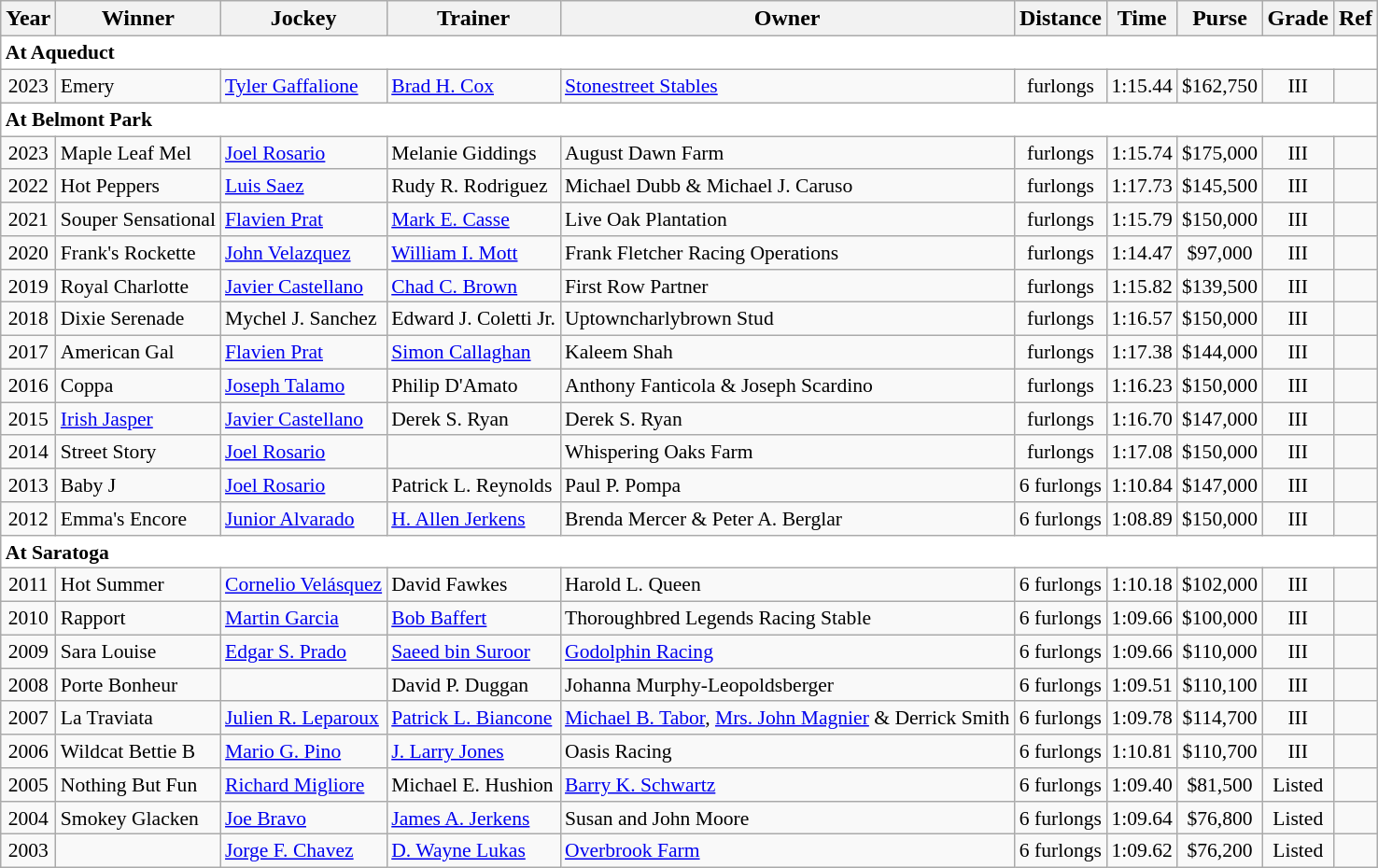<table class="wikitable sortable">
<tr>
<th>Year</th>
<th>Winner</th>
<th>Jockey</th>
<th>Trainer</th>
<th>Owner</th>
<th>Distance</th>
<th>Time</th>
<th>Purse</th>
<th>Grade</th>
<th>Ref</th>
</tr>
<tr style="font-size:90%; background-color:white">
<td align="left" colspan=11><strong>At Aqueduct</strong></td>
</tr>
<tr style="font-size:90%;">
<td align=center>2023</td>
<td>Emery</td>
<td><a href='#'>Tyler Gaffalione</a></td>
<td><a href='#'>Brad H. Cox</a></td>
<td><a href='#'>Stonestreet Stables</a></td>
<td align=center> furlongs</td>
<td align=center>1:15.44</td>
<td align=center>$162,750</td>
<td align=center>III</td>
<td></td>
</tr>
<tr style="font-size:90%; background-color:white">
<td align="left" colspan=11><strong>At Belmont Park</strong></td>
</tr>
<tr style="font-size:90%;">
<td align=center>2023</td>
<td>Maple Leaf Mel</td>
<td><a href='#'>Joel Rosario</a></td>
<td>Melanie Giddings</td>
<td>August Dawn Farm</td>
<td align=center> furlongs</td>
<td align=center>1:15.74</td>
<td align=center>$175,000</td>
<td align=center>III</td>
<td></td>
</tr>
<tr style="font-size:90%;">
<td align=center>2022</td>
<td>Hot Peppers</td>
<td><a href='#'>Luis Saez</a></td>
<td>Rudy R. Rodriguez</td>
<td>Michael Dubb & Michael J. Caruso</td>
<td align=center> furlongs</td>
<td align=center>1:17.73</td>
<td align=center>$145,500</td>
<td align=center>III</td>
<td></td>
</tr>
<tr style="font-size:90%;">
<td align=center>2021</td>
<td>Souper Sensational</td>
<td><a href='#'>Flavien Prat</a></td>
<td><a href='#'>Mark E. Casse</a></td>
<td>Live Oak Plantation</td>
<td align=center> furlongs</td>
<td align=center>1:15.79</td>
<td align=center>$150,000</td>
<td align=center>III</td>
<td></td>
</tr>
<tr style="font-size:90%;">
<td align=center>2020</td>
<td>Frank's Rockette</td>
<td><a href='#'>John Velazquez</a></td>
<td><a href='#'>William I. Mott</a></td>
<td>Frank Fletcher Racing Operations</td>
<td align=center> furlongs</td>
<td align=center>1:14.47</td>
<td align=center>$97,000</td>
<td align=center>III</td>
<td></td>
</tr>
<tr style="font-size:90%;">
<td align=center>2019</td>
<td>Royal Charlotte</td>
<td><a href='#'>Javier Castellano</a></td>
<td><a href='#'>Chad C. Brown</a></td>
<td>First Row Partner</td>
<td align=center> furlongs</td>
<td align=center>1:15.82</td>
<td align=center>$139,500</td>
<td align=center>III</td>
<td></td>
</tr>
<tr style="font-size:90%;">
<td align=center>2018</td>
<td>Dixie Serenade</td>
<td>Mychel J. Sanchez</td>
<td>Edward J. Coletti Jr.</td>
<td>Uptowncharlybrown Stud</td>
<td align=center> furlongs</td>
<td align=center>1:16.57</td>
<td align=center>$150,000</td>
<td align=center>III</td>
<td></td>
</tr>
<tr style="font-size:90%;">
<td align=center>2017</td>
<td>American Gal</td>
<td><a href='#'>Flavien Prat</a></td>
<td><a href='#'>Simon Callaghan</a></td>
<td>Kaleem Shah</td>
<td align=center> furlongs</td>
<td align=center>1:17.38</td>
<td align=center>$144,000</td>
<td align=center>III</td>
<td></td>
</tr>
<tr style="font-size:90%;">
<td align=center>2016</td>
<td>Coppa</td>
<td><a href='#'>Joseph Talamo</a></td>
<td>Philip D'Amato</td>
<td>Anthony Fanticola & Joseph Scardino</td>
<td align=center> furlongs</td>
<td align=center>1:16.23</td>
<td align=center>$150,000</td>
<td align=center>III</td>
<td></td>
</tr>
<tr style="font-size:90%;">
<td align=center>2015</td>
<td><a href='#'>Irish Jasper</a></td>
<td><a href='#'>Javier Castellano</a></td>
<td>Derek S. Ryan</td>
<td>Derek S. Ryan</td>
<td align=center> furlongs</td>
<td align=center>1:16.70</td>
<td align=center>$147,000</td>
<td align=center>III</td>
<td></td>
</tr>
<tr style="font-size:90%;">
<td align=center>2014</td>
<td>Street Story</td>
<td><a href='#'>Joel Rosario</a></td>
<td></td>
<td>Whispering Oaks Farm</td>
<td align=center> furlongs</td>
<td align=center>1:17.08</td>
<td align=center>$150,000</td>
<td align=center>III</td>
<td></td>
</tr>
<tr style="font-size:90%;">
<td align=center>2013</td>
<td>Baby J</td>
<td><a href='#'>Joel Rosario</a></td>
<td>Patrick L. Reynolds</td>
<td>Paul P. Pompa</td>
<td align=center>6 furlongs</td>
<td align=center>1:10.84</td>
<td align=center>$147,000</td>
<td align=center>III</td>
<td></td>
</tr>
<tr style="font-size:90%;">
<td align=center>2012</td>
<td>Emma's Encore</td>
<td><a href='#'>Junior Alvarado</a></td>
<td><a href='#'>H. Allen Jerkens</a></td>
<td>Brenda Mercer & Peter A. Berglar</td>
<td align=center>6 furlongs</td>
<td align=center>1:08.89</td>
<td align=center>$150,000</td>
<td align=center>III</td>
<td></td>
</tr>
<tr style="font-size:90%; background-color:white">
<td align="left" colspan=11><strong>At Saratoga</strong></td>
</tr>
<tr style="font-size:90%;">
<td align=center>2011</td>
<td>Hot Summer</td>
<td><a href='#'>Cornelio Velásquez</a></td>
<td>David Fawkes</td>
<td>Harold L. Queen</td>
<td align=center>6 furlongs</td>
<td align=center>1:10.18</td>
<td align=center>$102,000</td>
<td align=center>III</td>
<td></td>
</tr>
<tr style="font-size:90%;">
<td align=center>2010</td>
<td>Rapport</td>
<td><a href='#'>Martin Garcia</a></td>
<td><a href='#'>Bob Baffert</a></td>
<td>Thoroughbred Legends Racing Stable</td>
<td align=center>6 furlongs</td>
<td align=center>1:09.66</td>
<td align=center>$100,000</td>
<td align=center>III</td>
<td></td>
</tr>
<tr style="font-size:90%;">
<td align=center>2009</td>
<td>Sara Louise</td>
<td><a href='#'>Edgar S. Prado</a></td>
<td><a href='#'>Saeed bin Suroor</a></td>
<td><a href='#'>Godolphin Racing</a></td>
<td align=center>6 furlongs</td>
<td align=center>1:09.66</td>
<td align=center>$110,000</td>
<td align=center>III</td>
<td></td>
</tr>
<tr style="font-size:90%;">
<td align=center>2008</td>
<td>Porte Bonheur</td>
<td></td>
<td>David P. Duggan</td>
<td>Johanna Murphy-Leopoldsberger</td>
<td align=center>6 furlongs</td>
<td align=center>1:09.51</td>
<td align=center>$110,100</td>
<td align=center>III</td>
<td></td>
</tr>
<tr style="font-size:90%;">
<td align=center>2007</td>
<td>La Traviata</td>
<td><a href='#'>Julien R. Leparoux</a></td>
<td><a href='#'>Patrick L. Biancone</a></td>
<td><a href='#'>Michael B. Tabor</a>, <a href='#'>Mrs. John Magnier</a> & Derrick Smith</td>
<td align=center>6 furlongs</td>
<td align=center>1:09.78</td>
<td align=center>$114,700</td>
<td align=center>III</td>
<td></td>
</tr>
<tr style="font-size:90%;">
<td align=center>2006</td>
<td>Wildcat Bettie B</td>
<td><a href='#'>Mario G. Pino</a></td>
<td><a href='#'>J. Larry Jones</a></td>
<td>Oasis Racing</td>
<td align=center>6 furlongs</td>
<td align=center>1:10.81</td>
<td align=center>$110,700</td>
<td align=center>III</td>
<td></td>
</tr>
<tr style="font-size:90%;">
<td align=center>2005</td>
<td>Nothing But Fun</td>
<td><a href='#'>Richard Migliore</a></td>
<td>Michael E. Hushion</td>
<td><a href='#'>Barry K. Schwartz</a></td>
<td align=center>6 furlongs</td>
<td align=center>1:09.40</td>
<td align=center>$81,500</td>
<td align=center>Listed</td>
<td></td>
</tr>
<tr style="font-size:90%;">
<td align=center>2004</td>
<td>Smokey Glacken</td>
<td><a href='#'>Joe Bravo</a></td>
<td><a href='#'>James A. Jerkens</a></td>
<td>Susan and John Moore</td>
<td align=center>6 furlongs</td>
<td align=center>1:09.64</td>
<td align=center>$76,800</td>
<td align=center>Listed</td>
<td></td>
</tr>
<tr style="font-size:90%;">
<td align=center>2003</td>
<td></td>
<td><a href='#'>Jorge F. Chavez</a></td>
<td><a href='#'>D. Wayne Lukas</a></td>
<td><a href='#'>Overbrook Farm</a></td>
<td align=center>6 furlongs</td>
<td align=center>1:09.62</td>
<td align=center>$76,200</td>
<td align=center>Listed</td>
<td></td>
</tr>
</table>
